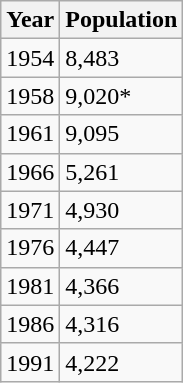<table class="wikitable">
<tr>
<th>Year</th>
<th>Population</th>
</tr>
<tr>
<td>1954</td>
<td>8,483</td>
</tr>
<tr>
<td>1958</td>
<td>9,020*</td>
</tr>
<tr>
<td>1961</td>
<td>9,095</td>
</tr>
<tr>
<td>1966</td>
<td>5,261</td>
</tr>
<tr>
<td>1971</td>
<td>4,930</td>
</tr>
<tr>
<td>1976</td>
<td>4,447</td>
</tr>
<tr>
<td>1981</td>
<td>4,366</td>
</tr>
<tr>
<td>1986</td>
<td>4,316</td>
</tr>
<tr>
<td>1991</td>
<td>4,222</td>
</tr>
</table>
